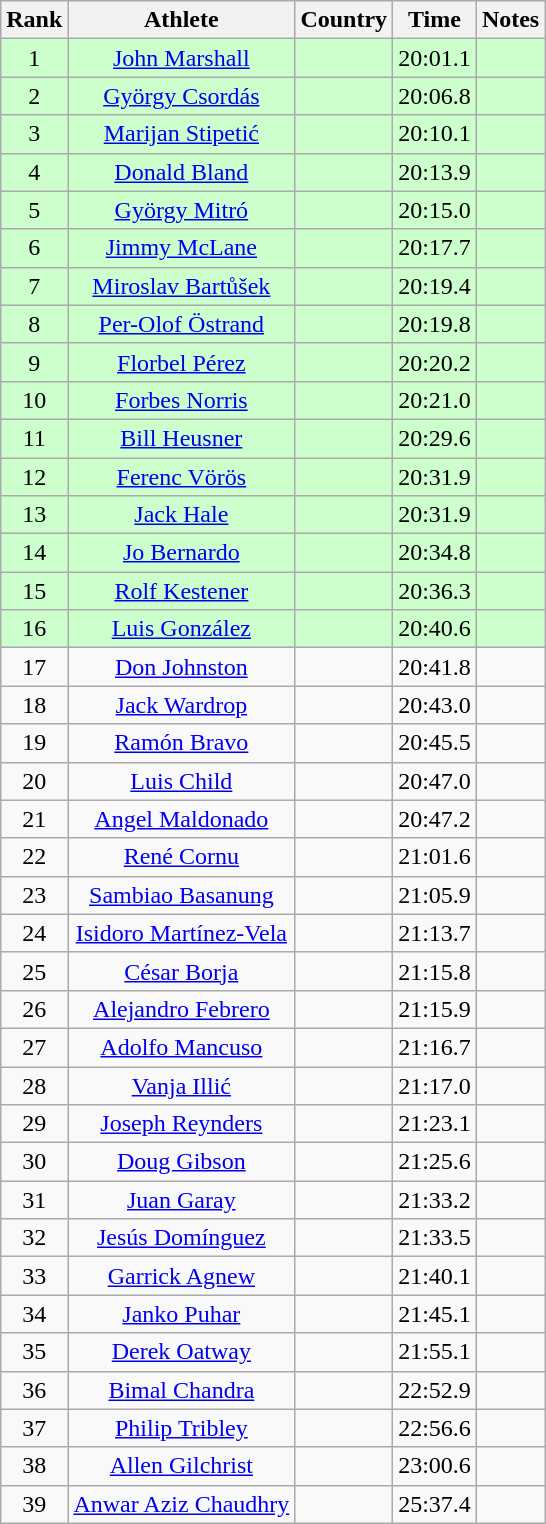<table class="wikitable sortable" style="text-align:center">
<tr>
<th>Rank</th>
<th>Athlete</th>
<th>Country</th>
<th>Time</th>
<th>Notes</th>
</tr>
<tr bgcolor=ccffcc>
<td>1</td>
<td><a href='#'>John Marshall</a></td>
<td align=left></td>
<td>20:01.1</td>
<td></td>
</tr>
<tr bgcolor=ccffcc>
<td>2</td>
<td><a href='#'>György Csordás</a></td>
<td align=left></td>
<td>20:06.8</td>
<td></td>
</tr>
<tr bgcolor=ccffcc>
<td>3</td>
<td><a href='#'>Marijan Stipetić</a></td>
<td align=left></td>
<td>20:10.1</td>
<td></td>
</tr>
<tr bgcolor=ccffcc>
<td>4</td>
<td><a href='#'>Donald Bland</a></td>
<td align=left></td>
<td>20:13.9</td>
<td></td>
</tr>
<tr bgcolor=ccffcc>
<td>5</td>
<td><a href='#'>György Mitró</a></td>
<td align=left></td>
<td>20:15.0</td>
<td></td>
</tr>
<tr bgcolor=ccffcc>
<td>6</td>
<td><a href='#'>Jimmy McLane</a></td>
<td align=left></td>
<td>20:17.7</td>
<td></td>
</tr>
<tr bgcolor=ccffcc>
<td>7</td>
<td><a href='#'>Miroslav Bartůšek</a></td>
<td align=left></td>
<td>20:19.4</td>
<td></td>
</tr>
<tr bgcolor=ccffcc>
<td>8</td>
<td><a href='#'>Per-Olof Östrand</a></td>
<td align=left></td>
<td>20:19.8</td>
<td></td>
</tr>
<tr bgcolor=ccffcc>
<td>9</td>
<td><a href='#'>Florbel Pérez</a></td>
<td align=left></td>
<td>20:20.2</td>
<td></td>
</tr>
<tr bgcolor=ccffcc>
<td>10</td>
<td><a href='#'>Forbes Norris</a></td>
<td align=left></td>
<td>20:21.0</td>
<td></td>
</tr>
<tr bgcolor=ccffcc>
<td>11</td>
<td><a href='#'>Bill Heusner</a></td>
<td align=left></td>
<td>20:29.6</td>
<td></td>
</tr>
<tr bgcolor=ccffcc>
<td>12</td>
<td><a href='#'>Ferenc Vörös</a></td>
<td align=left></td>
<td>20:31.9</td>
<td></td>
</tr>
<tr bgcolor=ccffcc>
<td>13</td>
<td><a href='#'>Jack Hale</a></td>
<td align=left></td>
<td>20:31.9</td>
<td></td>
</tr>
<tr bgcolor=ccffcc>
<td>14</td>
<td><a href='#'>Jo Bernardo</a></td>
<td align=left></td>
<td>20:34.8</td>
<td></td>
</tr>
<tr bgcolor=ccffcc>
<td>15</td>
<td><a href='#'>Rolf Kestener</a></td>
<td align=left></td>
<td>20:36.3</td>
<td></td>
</tr>
<tr bgcolor=ccffcc>
<td>16</td>
<td><a href='#'>Luis González</a></td>
<td align=left></td>
<td>20:40.6</td>
<td></td>
</tr>
<tr>
<td>17</td>
<td><a href='#'>Don Johnston</a></td>
<td align=left></td>
<td>20:41.8</td>
<td></td>
</tr>
<tr>
<td>18</td>
<td><a href='#'>Jack Wardrop</a></td>
<td align=left></td>
<td>20:43.0</td>
<td></td>
</tr>
<tr>
<td>19</td>
<td><a href='#'>Ramón Bravo</a></td>
<td align=left></td>
<td>20:45.5</td>
<td></td>
</tr>
<tr>
<td>20</td>
<td><a href='#'>Luis Child</a></td>
<td align=left></td>
<td>20:47.0</td>
<td></td>
</tr>
<tr>
<td>21</td>
<td><a href='#'>Angel Maldonado</a></td>
<td align=left></td>
<td>20:47.2</td>
<td></td>
</tr>
<tr>
<td>22</td>
<td><a href='#'>René Cornu</a></td>
<td align=left></td>
<td>21:01.6</td>
<td></td>
</tr>
<tr>
<td>23</td>
<td><a href='#'>Sambiao Basanung</a></td>
<td align=left></td>
<td>21:05.9</td>
<td></td>
</tr>
<tr>
<td>24</td>
<td><a href='#'>Isidoro Martínez-Vela</a></td>
<td align=left></td>
<td>21:13.7</td>
<td></td>
</tr>
<tr>
<td>25</td>
<td><a href='#'>César Borja</a></td>
<td align=left></td>
<td>21:15.8</td>
<td></td>
</tr>
<tr>
<td>26</td>
<td><a href='#'>Alejandro Febrero</a></td>
<td align=left></td>
<td>21:15.9</td>
<td></td>
</tr>
<tr>
<td>27</td>
<td><a href='#'>Adolfo Mancuso</a></td>
<td align=left></td>
<td>21:16.7</td>
<td></td>
</tr>
<tr>
<td>28</td>
<td><a href='#'>Vanja Illić</a></td>
<td align=left></td>
<td>21:17.0</td>
<td></td>
</tr>
<tr>
<td>29</td>
<td><a href='#'>Joseph Reynders</a></td>
<td align=left></td>
<td>21:23.1</td>
<td></td>
</tr>
<tr>
<td>30</td>
<td><a href='#'>Doug Gibson</a></td>
<td align=left></td>
<td>21:25.6</td>
<td></td>
</tr>
<tr>
<td>31</td>
<td><a href='#'>Juan Garay</a></td>
<td align=left></td>
<td>21:33.2</td>
<td></td>
</tr>
<tr>
<td>32</td>
<td><a href='#'>Jesús Domínguez</a></td>
<td align=left></td>
<td>21:33.5</td>
<td></td>
</tr>
<tr>
<td>33</td>
<td><a href='#'>Garrick Agnew</a></td>
<td align=left></td>
<td>21:40.1</td>
<td></td>
</tr>
<tr>
<td>34</td>
<td><a href='#'>Janko Puhar</a></td>
<td align=left></td>
<td>21:45.1</td>
<td></td>
</tr>
<tr>
<td>35</td>
<td><a href='#'>Derek Oatway</a></td>
<td align=left></td>
<td>21:55.1</td>
<td></td>
</tr>
<tr>
<td>36</td>
<td><a href='#'>Bimal Chandra</a></td>
<td align=left></td>
<td>22:52.9</td>
<td></td>
</tr>
<tr>
<td>37</td>
<td><a href='#'>Philip Tribley</a></td>
<td align=left></td>
<td>22:56.6</td>
<td></td>
</tr>
<tr>
<td>38</td>
<td><a href='#'>Allen Gilchrist</a></td>
<td align=left></td>
<td>23:00.6</td>
<td></td>
</tr>
<tr>
<td>39</td>
<td><a href='#'>Anwar Aziz Chaudhry</a></td>
<td align=left></td>
<td>25:37.4</td>
<td></td>
</tr>
</table>
